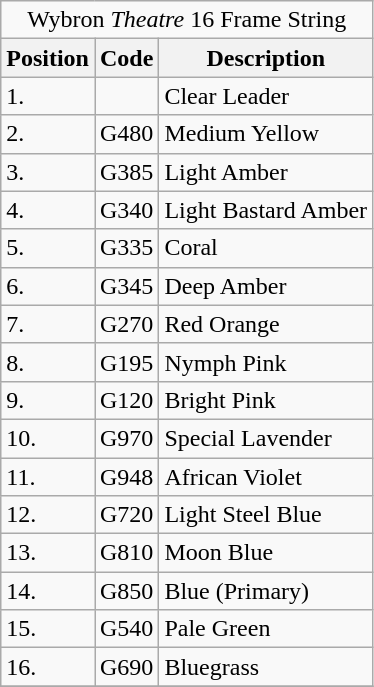<table align="centre" class="wikitable">
<tr>
<td colspan="3" align="center">Wybron <em>Theatre</em> 16 Frame String</td>
</tr>
<tr>
<th>Position</th>
<th>Code</th>
<th>Description</th>
</tr>
<tr>
<td>1.</td>
<td></td>
<td>Clear Leader</td>
</tr>
<tr>
<td>2.</td>
<td>G480</td>
<td>Medium Yellow</td>
</tr>
<tr>
<td>3.</td>
<td>G385</td>
<td>Light Amber</td>
</tr>
<tr>
<td>4.</td>
<td>G340</td>
<td>Light Bastard Amber</td>
</tr>
<tr>
<td>5.</td>
<td>G335</td>
<td>Coral</td>
</tr>
<tr>
<td>6.</td>
<td>G345</td>
<td>Deep Amber</td>
</tr>
<tr>
<td>7.</td>
<td>G270</td>
<td>Red Orange</td>
</tr>
<tr>
<td>8.</td>
<td>G195</td>
<td>Nymph Pink</td>
</tr>
<tr>
<td>9.</td>
<td>G120</td>
<td>Bright Pink</td>
</tr>
<tr>
<td>10.</td>
<td>G970</td>
<td>Special Lavender</td>
</tr>
<tr>
<td>11.</td>
<td>G948</td>
<td>African Violet</td>
</tr>
<tr>
<td>12.</td>
<td>G720</td>
<td>Light Steel Blue</td>
</tr>
<tr>
<td>13.</td>
<td>G810</td>
<td>Moon Blue</td>
</tr>
<tr>
<td>14.</td>
<td>G850</td>
<td>Blue (Primary)</td>
</tr>
<tr>
<td>15.</td>
<td>G540</td>
<td>Pale Green</td>
</tr>
<tr>
<td>16.</td>
<td>G690</td>
<td>Bluegrass</td>
</tr>
<tr>
</tr>
</table>
